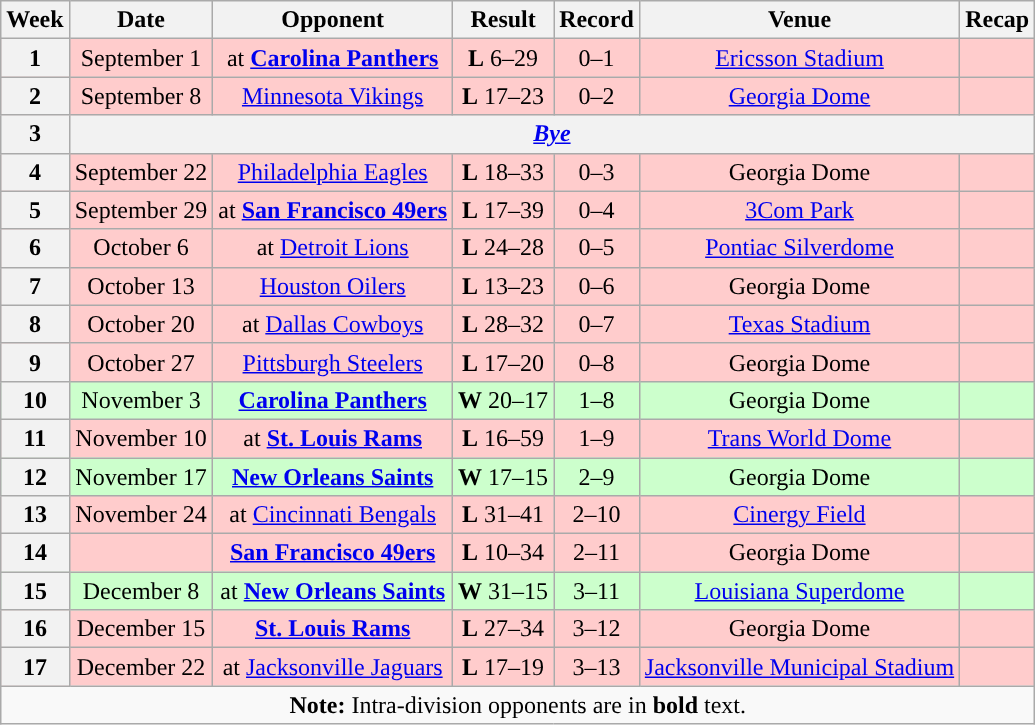<table class="wikitable" style="text-align:center">
<tr>
<th>Week</th>
<th>Date</th>
<th>Opponent</th>
<th>Result</th>
<th>Record</th>
<th>Venue</th>
<th>Recap</th>
</tr>
<tr style="background:#fcc">
<th>1</th>
<td>September 1</td>
<td>at <strong><a href='#'>Carolina Panthers</a></strong></td>
<td><strong>L</strong> 6–29</td>
<td>0–1</td>
<td><a href='#'>Ericsson Stadium</a></td>
<td></td>
</tr>
<tr style="background:#fcc">
<th>2</th>
<td>September 8</td>
<td><a href='#'>Minnesota Vikings</a></td>
<td><strong>L</strong> 17–23</td>
<td>0–2</td>
<td><a href='#'>Georgia Dome</a></td>
<td></td>
</tr>
<tr>
<th>3</th>
<th colspan=6><em><a href='#'>Bye</a></em></th>
</tr>
<tr style="background:#fcc">
<th>4</th>
<td>September 22</td>
<td><a href='#'>Philadelphia Eagles</a></td>
<td><strong>L</strong> 18–33</td>
<td>0–3</td>
<td>Georgia Dome</td>
<td></td>
</tr>
<tr style="background:#fcc">
<th>5</th>
<td>September 29</td>
<td>at <strong><a href='#'>San Francisco 49ers</a></strong></td>
<td><strong>L</strong> 17–39</td>
<td>0–4</td>
<td><a href='#'>3Com Park</a></td>
<td></td>
</tr>
<tr style="background:#fcc">
<th>6</th>
<td>October 6</td>
<td>at <a href='#'>Detroit Lions</a></td>
<td><strong>L</strong> 24–28</td>
<td>0–5</td>
<td><a href='#'>Pontiac Silverdome</a></td>
<td></td>
</tr>
<tr style="background:#fcc">
<th>7</th>
<td>October 13</td>
<td><a href='#'>Houston Oilers</a></td>
<td><strong>L</strong> 13–23</td>
<td>0–6</td>
<td>Georgia Dome</td>
<td></td>
</tr>
<tr style="background:#fcc">
<th>8</th>
<td>October 20</td>
<td>at <a href='#'>Dallas Cowboys</a></td>
<td><strong>L</strong> 28–32</td>
<td>0–7</td>
<td><a href='#'>Texas Stadium</a></td>
<td></td>
</tr>
<tr style="background:#fcc">
<th>9</th>
<td>October 27</td>
<td><a href='#'>Pittsburgh Steelers</a></td>
<td><strong>L</strong> 17–20</td>
<td>0–8</td>
<td>Georgia Dome</td>
<td></td>
</tr>
<tr style="background:#cfc">
<th>10</th>
<td>November 3</td>
<td><strong><a href='#'>Carolina Panthers</a></strong></td>
<td><strong>W</strong> 20–17</td>
<td>1–8</td>
<td>Georgia Dome</td>
<td></td>
</tr>
<tr style="background:#fcc">
<th>11</th>
<td>November 10</td>
<td>at <strong><a href='#'>St. Louis Rams</a></strong></td>
<td><strong>L</strong> 16–59</td>
<td>1–9</td>
<td><a href='#'>Trans World Dome</a></td>
<td></td>
</tr>
<tr style="background:#cfc">
<th>12</th>
<td>November 17</td>
<td><strong><a href='#'>New Orleans Saints</a></strong></td>
<td><strong>W</strong> 17–15</td>
<td>2–9</td>
<td>Georgia Dome</td>
<td></td>
</tr>
<tr style="background:#fcc">
<th>13</th>
<td>November 24</td>
<td>at <a href='#'>Cincinnati Bengals</a></td>
<td><strong>L</strong> 31–41</td>
<td>2–10</td>
<td><a href='#'>Cinergy Field</a></td>
<td></td>
</tr>
<tr style="background:#fcc">
<th>14</th>
<td></td>
<td><strong><a href='#'>San Francisco 49ers</a></strong></td>
<td><strong>L</strong> 10–34</td>
<td>2–11</td>
<td>Georgia Dome</td>
<td></td>
</tr>
<tr style="background:#cfc">
<th>15</th>
<td>December 8</td>
<td>at <strong><a href='#'>New Orleans Saints</a></strong></td>
<td><strong>W</strong> 31–15</td>
<td>3–11</td>
<td><a href='#'>Louisiana Superdome</a></td>
<td></td>
</tr>
<tr style="background:#fcc">
<th>16</th>
<td>December 15</td>
<td><strong><a href='#'>St. Louis Rams</a></strong></td>
<td><strong>L</strong> 27–34</td>
<td>3–12</td>
<td>Georgia Dome</td>
<td></td>
</tr>
<tr style="background:#fcc">
<th>17</th>
<td>December 22</td>
<td>at <a href='#'>Jacksonville Jaguars</a></td>
<td><strong>L</strong> 17–19</td>
<td>3–13</td>
<td><a href='#'>Jacksonville Municipal Stadium</a></td>
<td></td>
</tr>
<tr>
<td colspan="8"><strong>Note:</strong> Intra-division opponents are in <strong>bold</strong> text.</td>
</tr>
</table>
